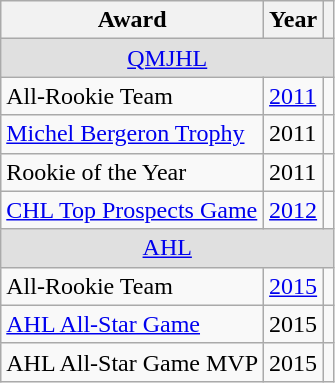<table class="wikitable">
<tr>
<th>Award</th>
<th>Year</th>
<th></th>
</tr>
<tr ALIGN="center" bgcolor="#e0e0e0">
<td colspan="3"><a href='#'>QMJHL</a></td>
</tr>
<tr>
<td>All-Rookie Team</td>
<td><a href='#'>2011</a></td>
<td></td>
</tr>
<tr>
<td><a href='#'>Michel Bergeron Trophy</a></td>
<td>2011</td>
<td></td>
</tr>
<tr>
<td>Rookie of the Year</td>
<td>2011</td>
<td></td>
</tr>
<tr>
<td><a href='#'>CHL Top Prospects Game</a></td>
<td><a href='#'>2012</a></td>
<td></td>
</tr>
<tr ALIGN="center" bgcolor="#e0e0e0">
<td colspan="3"><a href='#'>AHL</a></td>
</tr>
<tr>
<td>All-Rookie Team</td>
<td><a href='#'>2015</a></td>
<td></td>
</tr>
<tr>
<td><a href='#'>AHL All-Star Game</a></td>
<td>2015</td>
<td></td>
</tr>
<tr>
<td>AHL All-Star Game MVP</td>
<td>2015</td>
<td></td>
</tr>
</table>
